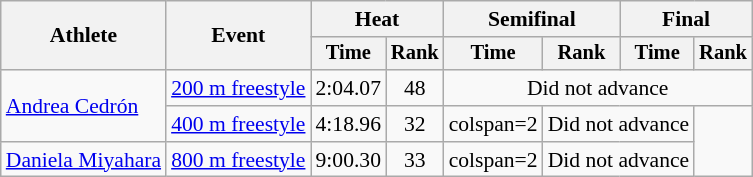<table class=wikitable style="font-size:90%">
<tr>
<th rowspan="2">Athlete</th>
<th rowspan="2">Event</th>
<th colspan="2">Heat</th>
<th colspan="2">Semifinal</th>
<th colspan="2">Final</th>
</tr>
<tr style="font-size:95%">
<th>Time</th>
<th>Rank</th>
<th>Time</th>
<th>Rank</th>
<th>Time</th>
<th>Rank</th>
</tr>
<tr align=center>
<td align=left rowspan=2><a href='#'>Andrea Cedrón</a></td>
<td align=left><a href='#'>200 m freestyle</a></td>
<td>2:04.07</td>
<td>48</td>
<td colspan=4>Did not advance</td>
</tr>
<tr align=center>
<td align=left><a href='#'>400 m freestyle</a></td>
<td>4:18.96</td>
<td>32</td>
<td>colspan=2 </td>
<td colspan=2>Did not advance</td>
</tr>
<tr align=center>
<td align=left><a href='#'>Daniela Miyahara</a></td>
<td align=left><a href='#'>800 m freestyle</a></td>
<td>9:00.30</td>
<td>33</td>
<td>colspan=2 </td>
<td colspan=2>Did not advance</td>
</tr>
</table>
